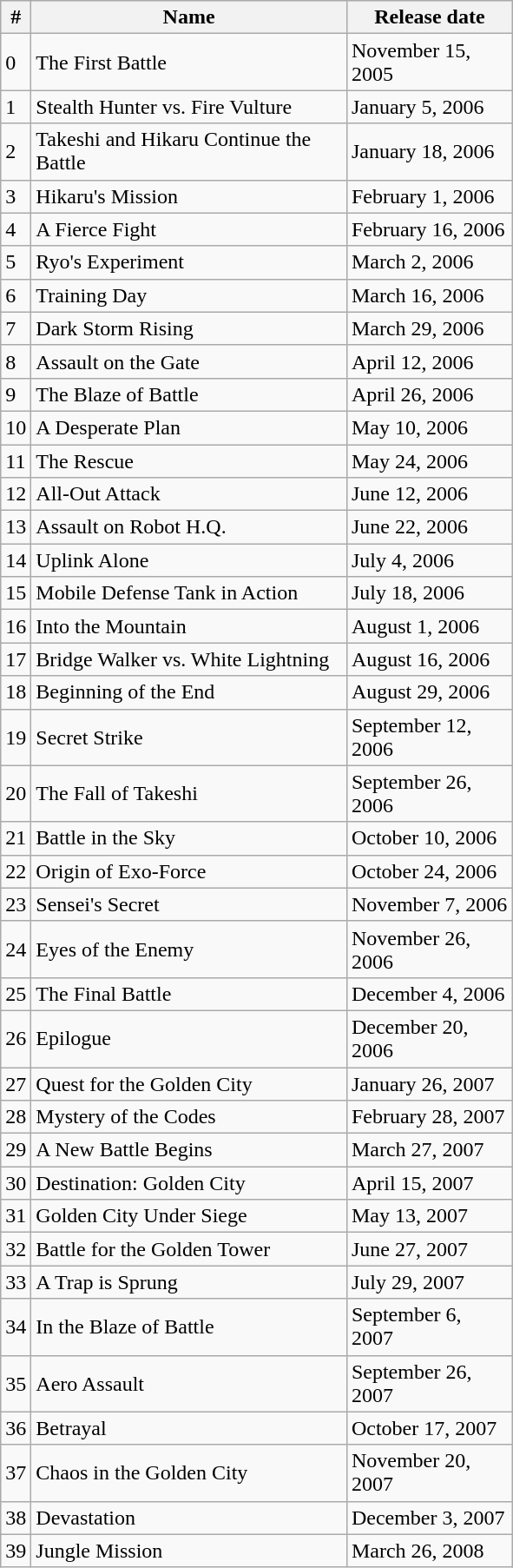<table class="wikitable">
<tr style="background:#EFEFEF">
<th style="width:15px;"><strong>#</strong></th>
<th style="width:235px;"><strong>Name</strong></th>
<th style="width:120px;"><strong>Release date</strong></th>
</tr>
<tr>
<td>0</td>
<td>The First Battle</td>
<td>November 15, 2005</td>
</tr>
<tr>
<td>1</td>
<td>Stealth Hunter vs. Fire Vulture</td>
<td>January 5, 2006</td>
</tr>
<tr>
<td>2</td>
<td>Takeshi and Hikaru Continue the Battle</td>
<td>January 18, 2006</td>
</tr>
<tr>
<td>3</td>
<td>Hikaru's Mission</td>
<td>February 1, 2006</td>
</tr>
<tr>
<td>4</td>
<td>A Fierce Fight</td>
<td>February 16, 2006</td>
</tr>
<tr>
<td>5</td>
<td>Ryo's Experiment</td>
<td>March 2, 2006</td>
</tr>
<tr>
<td>6</td>
<td>Training Day</td>
<td>March 16, 2006</td>
</tr>
<tr>
<td>7</td>
<td>Dark Storm Rising</td>
<td>March 29, 2006</td>
</tr>
<tr>
<td>8</td>
<td>Assault on the Gate</td>
<td>April 12, 2006</td>
</tr>
<tr>
<td>9</td>
<td>The Blaze of Battle</td>
<td>April 26, 2006</td>
</tr>
<tr>
<td>10</td>
<td>A Desperate Plan</td>
<td>May 10, 2006</td>
</tr>
<tr>
<td>11</td>
<td>The Rescue</td>
<td>May 24, 2006</td>
</tr>
<tr>
<td>12</td>
<td>All-Out Attack</td>
<td>June 12, 2006</td>
</tr>
<tr>
<td>13</td>
<td>Assault on Robot H.Q.</td>
<td>June 22, 2006</td>
</tr>
<tr>
<td>14</td>
<td>Uplink Alone</td>
<td>July 4, 2006</td>
</tr>
<tr>
<td>15</td>
<td>Mobile Defense Tank in Action</td>
<td>July 18, 2006</td>
</tr>
<tr>
<td>16</td>
<td>Into the Mountain</td>
<td>August 1, 2006</td>
</tr>
<tr>
<td>17</td>
<td>Bridge Walker vs. White Lightning</td>
<td>August 16, 2006</td>
</tr>
<tr>
<td>18</td>
<td>Beginning of the End</td>
<td>August 29, 2006</td>
</tr>
<tr>
<td>19</td>
<td>Secret Strike</td>
<td>September 12, 2006</td>
</tr>
<tr>
<td>20</td>
<td>The Fall of Takeshi</td>
<td>September 26, 2006</td>
</tr>
<tr>
<td>21</td>
<td>Battle in the Sky</td>
<td>October 10, 2006</td>
</tr>
<tr>
<td>22</td>
<td>Origin of Exo-Force</td>
<td>October 24, 2006</td>
</tr>
<tr>
<td>23</td>
<td>Sensei's Secret</td>
<td>November 7, 2006</td>
</tr>
<tr>
<td>24</td>
<td>Eyes of the Enemy</td>
<td>November 26, 2006</td>
</tr>
<tr>
<td>25</td>
<td>The Final Battle</td>
<td>December 4, 2006</td>
</tr>
<tr>
<td>26</td>
<td>Epilogue</td>
<td>December 20, 2006</td>
</tr>
<tr>
<td>27</td>
<td>Quest for the Golden City</td>
<td>January 26, 2007</td>
</tr>
<tr>
<td>28</td>
<td>Mystery of the Codes</td>
<td>February 28, 2007</td>
</tr>
<tr>
<td>29</td>
<td>A New Battle Begins</td>
<td>March 27, 2007</td>
</tr>
<tr>
<td>30</td>
<td>Destination: Golden City</td>
<td>April 15, 2007</td>
</tr>
<tr>
<td>31</td>
<td>Golden City Under Siege</td>
<td>May 13, 2007</td>
</tr>
<tr>
<td>32</td>
<td>Battle for the Golden Tower</td>
<td>June 27, 2007</td>
</tr>
<tr>
<td>33</td>
<td>A Trap is Sprung</td>
<td>July 29, 2007</td>
</tr>
<tr>
<td>34</td>
<td>In the Blaze of Battle</td>
<td>September 6, 2007</td>
</tr>
<tr>
<td>35</td>
<td>Aero Assault</td>
<td>September 26, 2007</td>
</tr>
<tr>
<td>36</td>
<td>Betrayal</td>
<td>October 17, 2007</td>
</tr>
<tr>
<td>37</td>
<td>Chaos in the Golden City</td>
<td>November 20, 2007</td>
</tr>
<tr>
<td>38</td>
<td>Devastation</td>
<td>December 3, 2007</td>
</tr>
<tr>
<td>39</td>
<td>Jungle Mission</td>
<td>March 26, 2008</td>
</tr>
</table>
